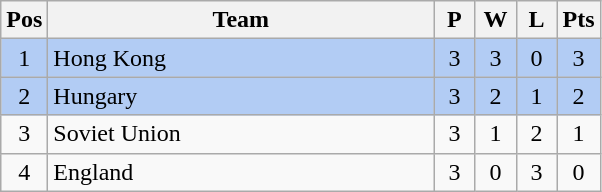<table class="wikitable" style="font-size: 100%">
<tr>
<th width=15>Pos</th>
<th width=250>Team</th>
<th width=20>P</th>
<th width=20>W</th>
<th width=20>L</th>
<th width=20>Pts</th>
</tr>
<tr align=center style="background: #b2ccf4;">
<td>1</td>
<td align="left"> Hong Kong</td>
<td>3</td>
<td>3</td>
<td>0</td>
<td>3</td>
</tr>
<tr align=center style="background: #b2ccf4;">
<td>2</td>
<td align="left"> Hungary</td>
<td>3</td>
<td>2</td>
<td>1</td>
<td>2</td>
</tr>
<tr align=center>
<td>3</td>
<td align="left"> Soviet Union</td>
<td>3</td>
<td>1</td>
<td>2</td>
<td>1</td>
</tr>
<tr align=center>
<td>4</td>
<td align="left"> England</td>
<td>3</td>
<td>0</td>
<td>3</td>
<td>0</td>
</tr>
</table>
